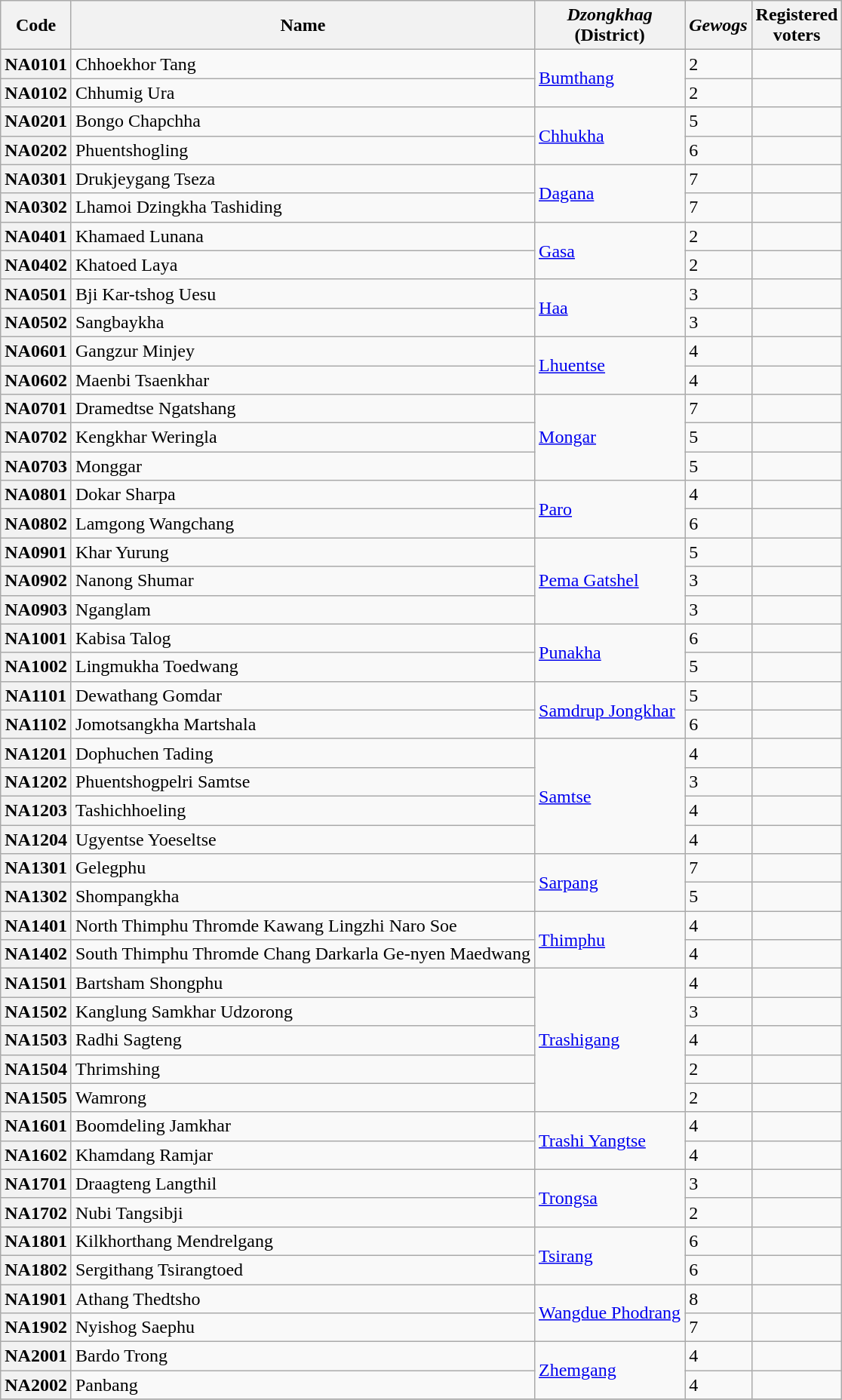<table class="wikitable sortable">
<tr>
<th scope="col">Code</th>
<th scope="col">Name</th>
<th scope="col"><em>Dzongkhag</em><br>(District)</th>
<th scope="col"><em>Gewogs</em></th>
<th scope="col">Registered<br>voters</th>
</tr>
<tr>
<th scope="row">NA0101</th>
<td>Chhoekhor Tang</td>
<td rowspan=2><a href='#'>Bumthang</a></td>
<td>2</td>
<td style="text-align:right"></td>
</tr>
<tr>
<th scope="row">NA0102</th>
<td>Chhumig Ura</td>
<td>2</td>
<td style="text-align:right"></td>
</tr>
<tr>
<th scope="row">NA0201</th>
<td>Bongo Chapchha</td>
<td rowspan=2><a href='#'>Chhukha</a></td>
<td>5</td>
<td style="text-align:right"></td>
</tr>
<tr>
<th scope="row">NA0202</th>
<td>Phuentshogling</td>
<td>6</td>
<td style="text-align:right"></td>
</tr>
<tr>
<th scope="row">NA0301</th>
<td>Drukjeygang  Tseza</td>
<td rowspan=2><a href='#'>Dagana</a></td>
<td>7</td>
<td style="text-align:right"></td>
</tr>
<tr>
<th scope="row">NA0302</th>
<td>Lhamoi Dzingkha  Tashiding</td>
<td>7</td>
<td style="text-align:right"></td>
</tr>
<tr>
<th scope="row">NA0401</th>
<td>Khamaed Lunana</td>
<td rowspan=2><a href='#'>Gasa</a></td>
<td>2</td>
<td style="text-align:right"></td>
</tr>
<tr>
<th scope="row">NA0402</th>
<td>Khatoed Laya</td>
<td>2</td>
<td style="text-align:right"></td>
</tr>
<tr>
<th scope="row">NA0501</th>
<td>Bji Kar-tshog Uesu</td>
<td rowspan=2><a href='#'>Haa</a></td>
<td>3</td>
<td style="text-align:right"></td>
</tr>
<tr>
<th scope="row">NA0502</th>
<td>Sangbaykha</td>
<td>3</td>
<td style="text-align:right"></td>
</tr>
<tr>
<th scope="row">NA0601</th>
<td>Gangzur Minjey</td>
<td rowspan=2><a href='#'>Lhuentse</a></td>
<td>4</td>
<td style="text-align:right"></td>
</tr>
<tr>
<th scope="row">NA0602</th>
<td>Maenbi Tsaenkhar</td>
<td>4</td>
<td style="text-align:right"></td>
</tr>
<tr>
<th scope="row">NA0701</th>
<td>Dramedtse Ngatshang</td>
<td rowspan=3><a href='#'>Mongar</a></td>
<td>7</td>
<td style="text-align:right"></td>
</tr>
<tr>
<th scope="row">NA0702</th>
<td>Kengkhar Weringla</td>
<td>5</td>
<td style="text-align:right"></td>
</tr>
<tr>
<th scope="row">NA0703</th>
<td>Monggar</td>
<td>5</td>
<td style="text-align:right"></td>
</tr>
<tr>
<th scope="row">NA0801</th>
<td>Dokar Sharpa</td>
<td rowspan=2><a href='#'>Paro</a></td>
<td>4</td>
<td style="text-align:right"></td>
</tr>
<tr>
<th scope="row">NA0802</th>
<td>Lamgong Wangchang</td>
<td>6</td>
<td style="text-align:right"></td>
</tr>
<tr>
<th scope="row">NA0901</th>
<td>Khar Yurung</td>
<td rowspan=3><a href='#'>Pema Gatshel</a></td>
<td>5</td>
<td style="text-align:right"></td>
</tr>
<tr>
<th scope="row">NA0902</th>
<td>Nanong Shumar</td>
<td>3</td>
<td style="text-align:right"></td>
</tr>
<tr>
<th scope="row">NA0903</th>
<td>Nganglam</td>
<td>3</td>
<td style="text-align:right"></td>
</tr>
<tr>
<th scope="row">NA1001</th>
<td>Kabisa Talog</td>
<td rowspan=2><a href='#'>Punakha</a></td>
<td>6</td>
<td style="text-align:right"></td>
</tr>
<tr>
<th scope="row">NA1002</th>
<td>Lingmukha Toedwang</td>
<td>5</td>
<td style="text-align:right"></td>
</tr>
<tr>
<th scope="row">NA1101</th>
<td>Dewathang Gomdar</td>
<td rowspan=2><a href='#'>Samdrup Jongkhar</a></td>
<td>5</td>
<td style="text-align:right"></td>
</tr>
<tr>
<th scope="row">NA1102</th>
<td>Jomotsangkha Martshala</td>
<td>6</td>
<td style="text-align:right"></td>
</tr>
<tr>
<th scope="row">NA1201</th>
<td>Dophuchen Tading</td>
<td rowspan=4><a href='#'>Samtse</a></td>
<td>4</td>
<td style="text-align:right"></td>
</tr>
<tr>
<th scope="row">NA1202</th>
<td>Phuentshogpelri Samtse</td>
<td>3</td>
<td style="text-align:right"></td>
</tr>
<tr>
<th scope="row">NA1203</th>
<td>Tashichhoeling</td>
<td>4</td>
<td style="text-align:right"></td>
</tr>
<tr>
<th scope="row">NA1204</th>
<td>Ugyentse Yoeseltse</td>
<td>4</td>
<td style="text-align:right"></td>
</tr>
<tr>
<th scope="row">NA1301</th>
<td>Gelegphu</td>
<td rowspan=2><a href='#'>Sarpang</a></td>
<td>7</td>
<td style="text-align:right"></td>
</tr>
<tr>
<th scope="row">NA1302</th>
<td>Shompangkha</td>
<td>5</td>
<td style="text-align:right"></td>
</tr>
<tr>
<th scope="row">NA1401</th>
<td>North Thimphu Thromde Kawang Lingzhi Naro Soe</td>
<td rowspan=2><a href='#'>Thimphu</a></td>
<td>4</td>
<td style="text-align:right"></td>
</tr>
<tr>
<th scope="row">NA1402</th>
<td>South Thimphu Thromde Chang Darkarla Ge-nyen Maedwang</td>
<td>4</td>
<td style="text-align:right"></td>
</tr>
<tr>
<th scope="row">NA1501</th>
<td>Bartsham Shongphu</td>
<td rowspan=5><a href='#'>Trashigang</a></td>
<td>4</td>
<td style="text-align:right"></td>
</tr>
<tr>
<th scope="row">NA1502</th>
<td>Kanglung Samkhar Udzorong</td>
<td>3</td>
<td style="text-align:right"></td>
</tr>
<tr>
<th scope="row">NA1503</th>
<td>Radhi Sagteng</td>
<td>4</td>
<td style="text-align:right"></td>
</tr>
<tr>
<th scope="row">NA1504</th>
<td>Thrimshing</td>
<td>2</td>
<td style="text-align:right"></td>
</tr>
<tr>
<th scope="row">NA1505</th>
<td>Wamrong</td>
<td>2</td>
<td style="text-align:right"></td>
</tr>
<tr>
<th scope="row">NA1601</th>
<td>Boomdeling Jamkhar</td>
<td rowspan=2><a href='#'>Trashi Yangtse</a></td>
<td>4</td>
<td style="text-align:right"></td>
</tr>
<tr>
<th scope="row">NA1602</th>
<td>Khamdang Ramjar</td>
<td>4</td>
<td style="text-align:right"></td>
</tr>
<tr>
<th scope="row">NA1701</th>
<td>Draagteng Langthil</td>
<td rowspan=2><a href='#'>Trongsa</a></td>
<td>3</td>
<td style="text-align:right"></td>
</tr>
<tr>
<th scope="row">NA1702</th>
<td>Nubi Tangsibji</td>
<td>2</td>
<td style="text-align:right"></td>
</tr>
<tr>
<th scope="row">NA1801</th>
<td>Kilkhorthang Mendrelgang</td>
<td rowspan=2><a href='#'>Tsirang</a></td>
<td>6</td>
<td style="text-align:right"></td>
</tr>
<tr>
<th scope="row">NA1802</th>
<td>Sergithang Tsirangtoed</td>
<td>6</td>
<td style="text-align:right"></td>
</tr>
<tr>
<th scope="row">NA1901</th>
<td>Athang Thedtsho</td>
<td rowspan=2><a href='#'>Wangdue Phodrang</a></td>
<td>8</td>
<td style="text-align:right"></td>
</tr>
<tr>
<th scope="row">NA1902</th>
<td>Nyishog Saephu</td>
<td>7</td>
<td style="text-align:right"></td>
</tr>
<tr>
<th scope="row">NA2001</th>
<td>Bardo Trong</td>
<td rowspan=2><a href='#'>Zhemgang</a></td>
<td>4</td>
<td style="text-align:right"></td>
</tr>
<tr>
<th scope="row">NA2002</th>
<td>Panbang</td>
<td>4</td>
<td style="text-align:right"></td>
</tr>
<tr>
</tr>
</table>
